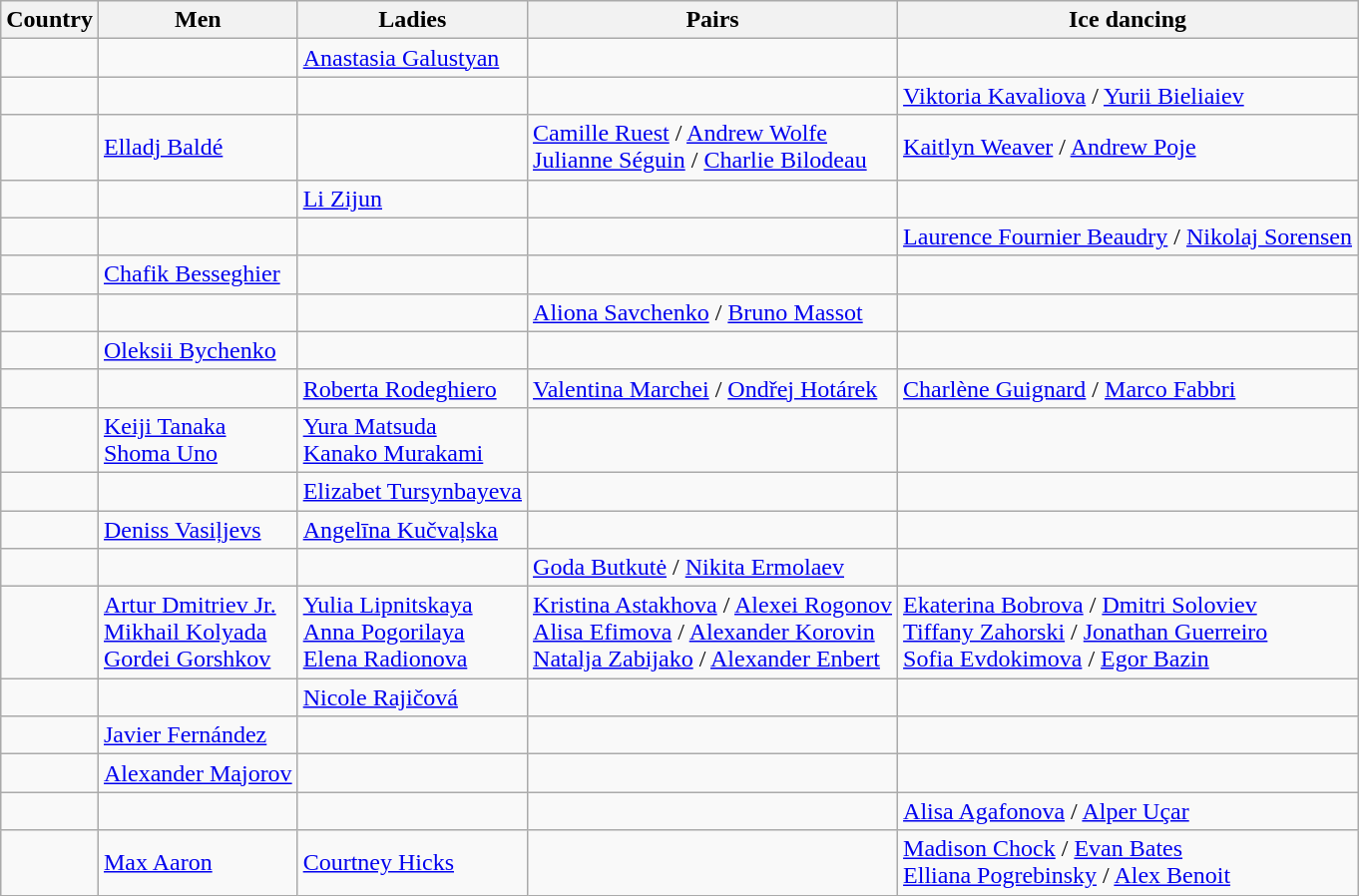<table class="wikitable">
<tr>
<th>Country</th>
<th>Men</th>
<th>Ladies</th>
<th>Pairs</th>
<th>Ice dancing</th>
</tr>
<tr>
<td></td>
<td></td>
<td><a href='#'>Anastasia Galustyan</a></td>
<td></td>
<td></td>
</tr>
<tr>
<td></td>
<td></td>
<td></td>
<td></td>
<td><a href='#'>Viktoria Kavaliova</a> / <a href='#'>Yurii Bieliaiev</a></td>
</tr>
<tr>
<td></td>
<td><a href='#'>Elladj Baldé</a></td>
<td></td>
<td><a href='#'>Camille Ruest</a> / <a href='#'>Andrew Wolfe</a> <br> <a href='#'>Julianne Séguin</a> / <a href='#'>Charlie Bilodeau</a></td>
<td><a href='#'>Kaitlyn Weaver</a> / <a href='#'>Andrew Poje</a></td>
</tr>
<tr>
<td></td>
<td></td>
<td><a href='#'>Li Zijun</a></td>
<td></td>
<td></td>
</tr>
<tr>
<td></td>
<td></td>
<td></td>
<td></td>
<td><a href='#'>Laurence Fournier Beaudry</a> / <a href='#'>Nikolaj Sorensen</a></td>
</tr>
<tr>
<td></td>
<td><a href='#'>Chafik Besseghier</a></td>
<td></td>
<td></td>
<td></td>
</tr>
<tr>
<td></td>
<td></td>
<td></td>
<td><a href='#'>Aliona Savchenko</a> / <a href='#'>Bruno Massot</a></td>
<td></td>
</tr>
<tr>
<td></td>
<td><a href='#'>Oleksii Bychenko</a></td>
<td></td>
<td></td>
<td></td>
</tr>
<tr>
<td></td>
<td></td>
<td><a href='#'>Roberta Rodeghiero</a></td>
<td><a href='#'>Valentina Marchei</a> / <a href='#'>Ondřej Hotárek</a></td>
<td><a href='#'>Charlène Guignard</a> / <a href='#'>Marco Fabbri</a></td>
</tr>
<tr>
<td></td>
<td><a href='#'>Keiji Tanaka</a> <br> <a href='#'>Shoma Uno</a></td>
<td><a href='#'>Yura Matsuda</a> <br> <a href='#'>Kanako Murakami</a></td>
<td></td>
<td></td>
</tr>
<tr>
<td></td>
<td></td>
<td><a href='#'>Elizabet Tursynbayeva</a></td>
<td></td>
<td></td>
</tr>
<tr>
<td></td>
<td><a href='#'>Deniss Vasiļjevs</a></td>
<td><a href='#'>Angelīna Kučvaļska</a></td>
<td></td>
<td></td>
</tr>
<tr>
<td></td>
<td></td>
<td></td>
<td><a href='#'>Goda Butkutė</a> / <a href='#'>Nikita Ermolaev</a></td>
<td></td>
</tr>
<tr>
<td></td>
<td><a href='#'>Artur Dmitriev Jr.</a> <br> <a href='#'>Mikhail Kolyada</a> <br> <a href='#'>Gordei Gorshkov</a></td>
<td><a href='#'>Yulia Lipnitskaya</a> <br> <a href='#'>Anna Pogorilaya</a> <br> <a href='#'>Elena Radionova</a></td>
<td><a href='#'>Kristina Astakhova</a> / <a href='#'>Alexei Rogonov</a> <br> <a href='#'>Alisa Efimova</a> / <a href='#'>Alexander Korovin</a> <br> <a href='#'>Natalja Zabijako</a> / <a href='#'>Alexander Enbert</a></td>
<td><a href='#'>Ekaterina Bobrova</a> / <a href='#'>Dmitri Soloviev</a> <br> <a href='#'>Tiffany Zahorski</a> / <a href='#'>Jonathan Guerreiro</a> <br> <a href='#'>Sofia Evdokimova</a> / <a href='#'>Egor Bazin</a></td>
</tr>
<tr>
<td></td>
<td></td>
<td><a href='#'>Nicole Rajičová</a></td>
<td></td>
<td></td>
</tr>
<tr>
<td></td>
<td><a href='#'>Javier Fernández</a></td>
<td></td>
<td></td>
<td></td>
</tr>
<tr>
<td></td>
<td><a href='#'>Alexander Majorov</a></td>
<td></td>
<td></td>
<td></td>
</tr>
<tr>
<td></td>
<td></td>
<td></td>
<td></td>
<td><a href='#'>Alisa Agafonova</a> / <a href='#'>Alper Uçar</a></td>
</tr>
<tr>
<td></td>
<td><a href='#'>Max Aaron</a></td>
<td><a href='#'>Courtney Hicks</a></td>
<td></td>
<td><a href='#'>Madison Chock</a> / <a href='#'>Evan Bates</a> <br> <a href='#'>Elliana Pogrebinsky</a> / <a href='#'>Alex Benoit</a></td>
</tr>
</table>
